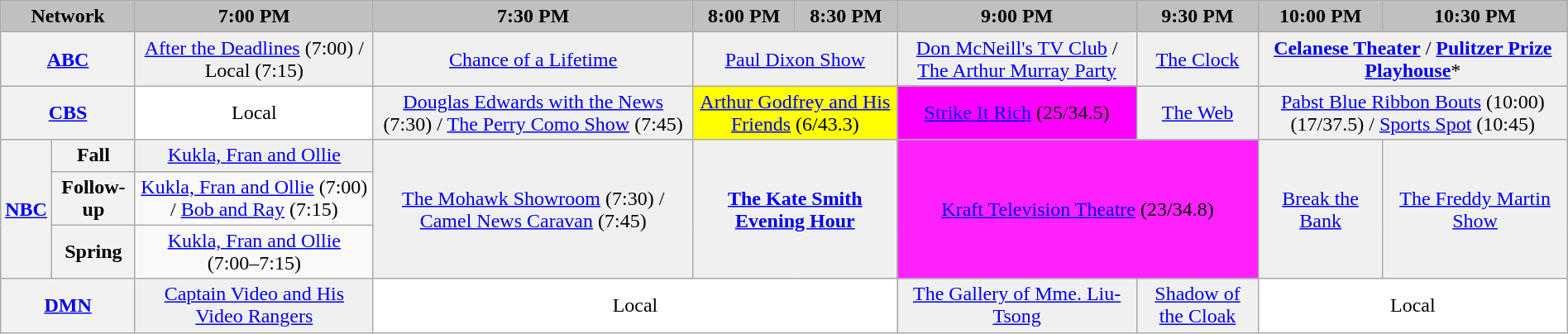<table class="wikitable" style="width:100%;margin-right:0;text-align:center">
<tr>
<th colspan="2" style="background-color:#C0C0C0;text-align:center">Network</th>
<th style="background-color:#C0C0C0;text-align:center">7:00 PM</th>
<th style="background-color:#C0C0C0;text-align:center">7:30 PM</th>
<th style="background-color:#C0C0C0;text-align:center">8:00 PM</th>
<th style="background-color:#C0C0C0;text-align:center">8:30 PM</th>
<th style="background-color:#C0C0C0;text-align:center">9:00 PM</th>
<th style="background-color:#C0C0C0;text-align:center">9:30 PM</th>
<th style="background-color:#C0C0C0;text-align:center">10:00 PM</th>
<th style="background-color:#C0C0C0;text-align:center">10:30 PM</th>
</tr>
<tr>
<th colspan="2" bgcolor="#C0C0C0"><a href='#'>ABC</a></th>
<td bgcolor="#F0F0F0"><a href='#'>After the Deadlines</a> (7:00) / Local (7:15)</td>
<td bgcolor="#F0F0F0"><a href='#'>Chance of a Lifetime</a></td>
<td colspan="2" bgcolor="#F0F0F0"><a href='#'>Paul Dixon Show</a></td>
<td bgcolor="#F0F0F0"><a href='#'>Don McNeill's TV Club</a> / <a href='#'>The Arthur Murray Party</a></td>
<td bgcolor="#F0F0F0"><a href='#'>The Clock</a></td>
<td colspan="2" bgcolor="#F0F0F0"><strong><a href='#'>Celanese Theater</a></strong> / <strong><a href='#'>Pulitzer Prize Playhouse</a></strong>*</td>
</tr>
<tr>
<th colspan="2" bgcolor="#C0C0C0"><a href='#'>CBS</a></th>
<td bgcolor="white">Local</td>
<td bgcolor="#F0F0F0"><a href='#'>Douglas Edwards with the News</a> (7:30) / <a href='#'>The Perry Como Show</a> (7:45)</td>
<td colspan="2" bgcolor="#FFFF00"><a href='#'>Arthur Godfrey and His Friends</a> (6/43.3)</td>
<td bgcolor="#FF00FF"><a href='#'>Strike It Rich</a> (25/34.5)</td>
<td bgcolor="#F0F0F0"><a href='#'>The Web</a></td>
<td colspan="2" bgcolor="#F0F0F0"><span><a href='#'>Pabst Blue Ribbon Bouts</a> (10:00) (17/37.5)</span> / <a href='#'>Sports Spot</a> (10:45)</td>
</tr>
<tr>
<th rowspan="3" bgcolor="#C0C0C0"><a href='#'>NBC</a></th>
<th>Fall</th>
<td bgcolor="#F0F0F0"><a href='#'>Kukla, Fran and Ollie</a></td>
<td rowspan="3" bgcolor="#F0F0F0"><a href='#'>The Mohawk Showroom</a> (7:30) / <a href='#'>Camel News Caravan</a> (7:45)</td>
<td colspan="2" rowspan="3"  bgcolor="#F0F0F0"><strong><a href='#'>The Kate Smith Evening Hour</a></strong></td>
<td colspan="2" rowspan="3"  bgcolor="#FF22FF"><a href='#'>Kraft Television Theatre</a> (23/34.8)</td>
<td rowspan="3"  bgcolor="#F0F0F0"><a href='#'>Break the Bank</a></td>
<td rowspan="3"  bgcolor="#F0F0F0"><a href='#'>The Freddy Martin Show</a></td>
</tr>
<tr>
<th>Follow-up</th>
<td><a href='#'>Kukla, Fran and Ollie</a> (7:00) / <a href='#'>Bob and Ray</a> (7:15)</td>
</tr>
<tr>
<th>Spring</th>
<td><a href='#'>Kukla, Fran and Ollie</a> (7:00–7:15)</td>
</tr>
<tr>
<th colspan="2" bgcolor="#C0C0C0"><a href='#'>DMN</a></th>
<td bgcolor="#F0F0F0"><a href='#'>Captain Video and His Video Rangers</a></td>
<td colspan="3" bgcolor="white">Local</td>
<td bgcolor="#F0F0F0"><a href='#'>The Gallery of Mme. Liu-Tsong</a></td>
<td bgcolor="#F0F0F0"><a href='#'>Shadow of the Cloak</a></td>
<td colspan="2" bgcolor="white">Local</td>
</tr>
</table>
